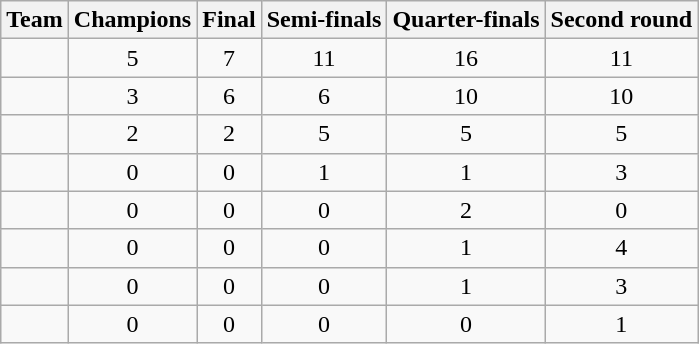<table class="wikitable sortable" style="text-align:center">
<tr>
<th>Team</th>
<th>Champions</th>
<th>Final</th>
<th>Semi-finals</th>
<th>Quarter-finals</th>
<th>Second round</th>
</tr>
<tr>
<td align=left></td>
<td>5</td>
<td>7</td>
<td>11</td>
<td>16</td>
<td>11</td>
</tr>
<tr>
<td align=left></td>
<td>3</td>
<td>6</td>
<td>6</td>
<td>10</td>
<td>10</td>
</tr>
<tr>
<td align=left></td>
<td>2</td>
<td>2</td>
<td>5</td>
<td>5</td>
<td>5</td>
</tr>
<tr>
<td align=left></td>
<td>0</td>
<td>0</td>
<td>1</td>
<td>1</td>
<td>3</td>
</tr>
<tr>
<td align=left></td>
<td>0</td>
<td>0</td>
<td>0</td>
<td>2</td>
<td>0</td>
</tr>
<tr>
<td align=left></td>
<td>0</td>
<td>0</td>
<td>0</td>
<td>1</td>
<td>4</td>
</tr>
<tr>
<td align=left></td>
<td>0</td>
<td>0</td>
<td>0</td>
<td>1</td>
<td>3</td>
</tr>
<tr>
<td align=left></td>
<td>0</td>
<td>0</td>
<td>0</td>
<td>0</td>
<td>1</td>
</tr>
</table>
